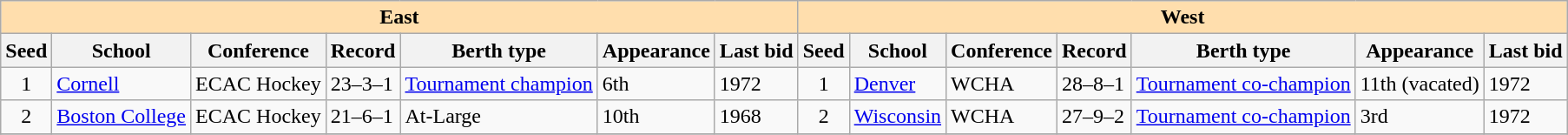<table class="wikitable">
<tr>
<th colspan="7" style="background:#ffdead;">East</th>
<th colspan="7" style="background:#ffdead;">West</th>
</tr>
<tr>
<th>Seed</th>
<th>School</th>
<th>Conference</th>
<th>Record</th>
<th>Berth type</th>
<th>Appearance</th>
<th>Last bid</th>
<th>Seed</th>
<th>School</th>
<th>Conference</th>
<th>Record</th>
<th>Berth type</th>
<th>Appearance</th>
<th>Last bid</th>
</tr>
<tr>
<td align=center>1</td>
<td><a href='#'>Cornell</a></td>
<td>ECAC Hockey</td>
<td>23–3–1</td>
<td><a href='#'>Tournament champion</a></td>
<td>6th</td>
<td>1972</td>
<td align=center>1</td>
<td><a href='#'>Denver</a></td>
<td>WCHA</td>
<td>28–8–1</td>
<td><a href='#'>Tournament co-champion</a></td>
<td>11th (vacated)</td>
<td>1972</td>
</tr>
<tr>
<td align=center>2</td>
<td><a href='#'>Boston College</a></td>
<td>ECAC Hockey</td>
<td>21–6–1</td>
<td>At-Large</td>
<td>10th</td>
<td>1968</td>
<td align=center>2</td>
<td><a href='#'>Wisconsin</a></td>
<td>WCHA</td>
<td>27–9–2</td>
<td><a href='#'>Tournament co-champion</a></td>
<td>3rd</td>
<td>1972</td>
</tr>
<tr>
</tr>
</table>
